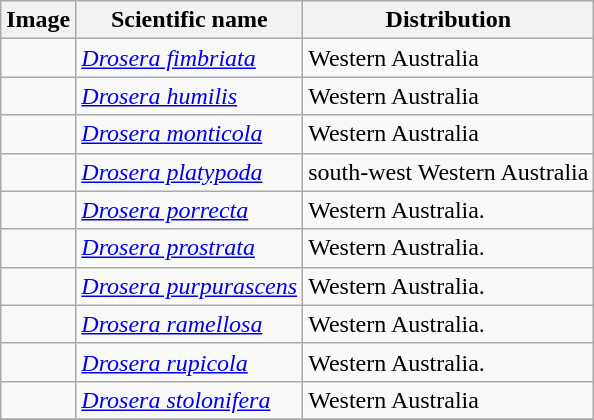<table class="wikitable">
<tr>
<th>Image</th>
<th>Scientific name</th>
<th>Distribution</th>
</tr>
<tr>
<td></td>
<td><em><a href='#'>Drosera fimbriata</a></em> </td>
<td>Western Australia</td>
</tr>
<tr>
<td></td>
<td><em><a href='#'>Drosera humilis</a></em> </td>
<td>Western Australia</td>
</tr>
<tr>
<td></td>
<td><em><a href='#'>Drosera monticola</a></em> </td>
<td>Western Australia</td>
</tr>
<tr>
<td></td>
<td><em><a href='#'>Drosera platypoda</a></em> </td>
<td>south-west Western Australia</td>
</tr>
<tr>
<td></td>
<td><em><a href='#'>Drosera porrecta</a></em> </td>
<td>Western Australia.</td>
</tr>
<tr>
<td></td>
<td><em><a href='#'>Drosera prostrata</a></em> </td>
<td>Western Australia.</td>
</tr>
<tr>
<td></td>
<td><em><a href='#'>Drosera purpurascens</a></em> </td>
<td>Western Australia.</td>
</tr>
<tr>
<td></td>
<td><em><a href='#'>Drosera ramellosa</a></em> </td>
<td>Western Australia.</td>
</tr>
<tr>
<td></td>
<td><em><a href='#'>Drosera rupicola</a></em> </td>
<td>Western Australia.</td>
</tr>
<tr>
<td></td>
<td><em><a href='#'>Drosera stolonifera</a></em> </td>
<td>Western Australia</td>
</tr>
<tr>
</tr>
</table>
